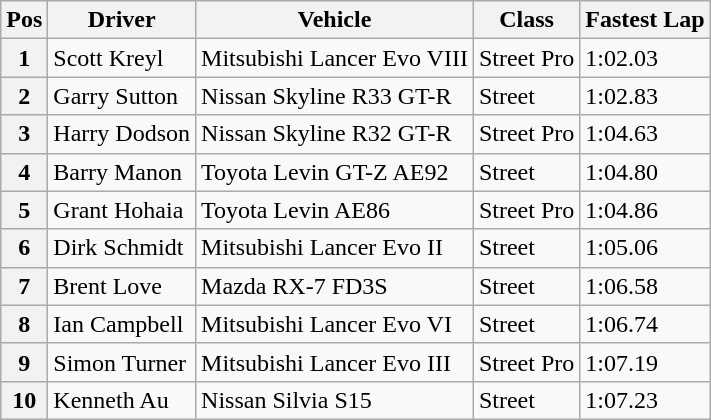<table class="wikitable" border="1">
<tr>
<th>Pos</th>
<th>Driver</th>
<th>Vehicle</th>
<th>Class</th>
<th>Fastest Lap</th>
</tr>
<tr>
<th>1</th>
<td>Scott Kreyl</td>
<td>Mitsubishi Lancer Evo VIII</td>
<td>Street Pro</td>
<td>1:02.03</td>
</tr>
<tr>
<th>2</th>
<td>Garry Sutton</td>
<td>Nissan Skyline R33 GT-R</td>
<td>Street</td>
<td>1:02.83</td>
</tr>
<tr>
<th>3</th>
<td>Harry Dodson</td>
<td>Nissan Skyline R32 GT-R</td>
<td>Street Pro</td>
<td>1:04.63</td>
</tr>
<tr>
<th>4</th>
<td>Barry Manon</td>
<td>Toyota Levin GT-Z AE92</td>
<td>Street</td>
<td>1:04.80</td>
</tr>
<tr>
<th>5</th>
<td>Grant Hohaia</td>
<td>Toyota Levin AE86</td>
<td>Street Pro</td>
<td>1:04.86</td>
</tr>
<tr>
<th>6</th>
<td>Dirk Schmidt</td>
<td>Mitsubishi Lancer Evo II</td>
<td>Street</td>
<td>1:05.06</td>
</tr>
<tr>
<th>7</th>
<td>Brent Love</td>
<td>Mazda RX-7 FD3S</td>
<td>Street</td>
<td>1:06.58</td>
</tr>
<tr>
<th>8</th>
<td>Ian Campbell</td>
<td>Mitsubishi Lancer Evo VI</td>
<td>Street</td>
<td>1:06.74</td>
</tr>
<tr>
<th>9</th>
<td>Simon Turner</td>
<td>Mitsubishi Lancer Evo III</td>
<td>Street Pro</td>
<td>1:07.19</td>
</tr>
<tr>
<th>10</th>
<td>Kenneth Au</td>
<td>Nissan Silvia S15</td>
<td>Street</td>
<td>1:07.23</td>
</tr>
</table>
